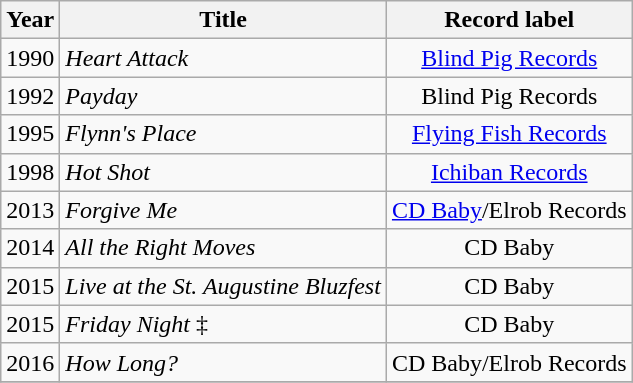<table class="wikitable sortable">
<tr>
<th>Year</th>
<th>Title</th>
<th>Record label</th>
</tr>
<tr>
<td>1990</td>
<td><em>Heart Attack</em></td>
<td style="text-align:center;"><a href='#'>Blind Pig Records</a></td>
</tr>
<tr>
<td>1992</td>
<td><em>Payday</em></td>
<td style="text-align:center;">Blind Pig Records</td>
</tr>
<tr>
<td>1995</td>
<td><em>Flynn's Place</em></td>
<td style="text-align:center;"><a href='#'>Flying Fish Records</a></td>
</tr>
<tr>
<td>1998</td>
<td><em>Hot Shot</em></td>
<td style="text-align:center;"><a href='#'>Ichiban Records</a></td>
</tr>
<tr>
<td>2013</td>
<td><em>Forgive Me</em></td>
<td style="text-align:center;"><a href='#'>CD Baby</a>/Elrob Records</td>
</tr>
<tr>
<td>2014</td>
<td><em>All the Right Moves</em></td>
<td style="text-align:center;">CD Baby</td>
</tr>
<tr>
<td>2015</td>
<td><em>Live at the St. Augustine Bluzfest</em></td>
<td style="text-align:center;">CD Baby</td>
</tr>
<tr>
<td>2015</td>
<td><em>Friday Night</em>  ‡</td>
<td style="text-align:center;">CD Baby</td>
</tr>
<tr>
<td>2016</td>
<td><em>How Long?</em></td>
<td style="text-align:center;">CD Baby/Elrob Records</td>
</tr>
<tr>
</tr>
</table>
